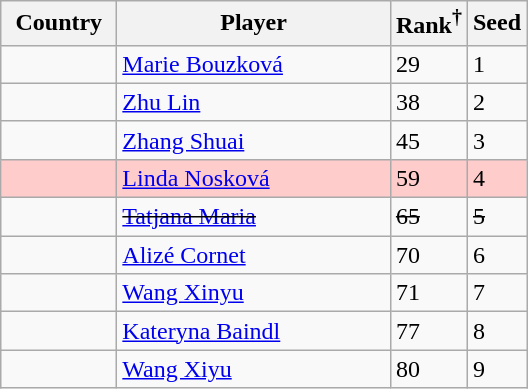<table class="sortable wikitable nowrap">
<tr>
<th width="70">Country</th>
<th width="175">Player</th>
<th>Rank<sup>†</sup></th>
<th>Seed</th>
</tr>
<tr>
<td></td>
<td><a href='#'>Marie Bouzková</a></td>
<td>29</td>
<td>1</td>
</tr>
<tr>
<td></td>
<td><a href='#'>Zhu Lin</a></td>
<td>38</td>
<td>2</td>
</tr>
<tr>
<td></td>
<td><a href='#'>Zhang Shuai</a></td>
<td>45</td>
<td>3</td>
</tr>
<tr style="background:#fcc;">
<td></td>
<td><a href='#'>Linda Nosková</a></td>
<td>59</td>
<td>4</td>
</tr>
<tr>
<td><s></s></td>
<td><s><a href='#'>Tatjana Maria</a></s></td>
<td><s>65</s></td>
<td><s>5</s></td>
</tr>
<tr>
<td></td>
<td><a href='#'>Alizé Cornet</a></td>
<td>70</td>
<td>6</td>
</tr>
<tr>
<td></td>
<td><a href='#'>Wang Xinyu</a></td>
<td>71</td>
<td>7</td>
</tr>
<tr>
<td></td>
<td><a href='#'>Kateryna Baindl</a></td>
<td>77</td>
<td>8</td>
</tr>
<tr>
<td></td>
<td><a href='#'>Wang Xiyu</a></td>
<td>80</td>
<td>9</td>
</tr>
</table>
